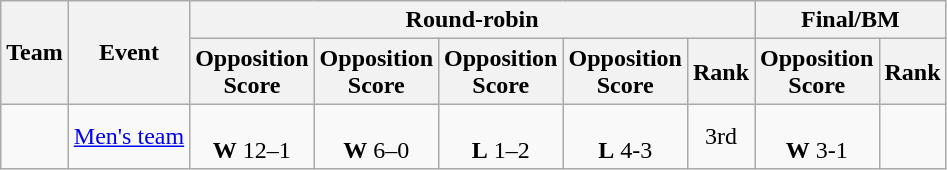<table class="wikitable">
<tr>
<th rowspan="2">Team</th>
<th rowspan="2">Event</th>
<th colspan="5">Round-robin</th>
<th colspan="2">Final/BM</th>
</tr>
<tr>
<th>Opposition<br>Score</th>
<th>Opposition<br>Score</th>
<th>Opposition<br>Score</th>
<th>Opposition<br>Score</th>
<th>Rank</th>
<th>Opposition<br>Score</th>
<th>Rank</th>
</tr>
<tr align="center">
<td></td>
<td align="left"><a href='#'>Men's team</a></td>
<td><br> <strong>W</strong> 12–1</td>
<td><br> <strong>W</strong> 6–0</td>
<td><br> <strong>L</strong> 1–2</td>
<td><br> <strong>L</strong> 4-3</td>
<td>3rd</td>
<td><br> <strong>W</strong> 3-1</td>
<td></td>
</tr>
</table>
